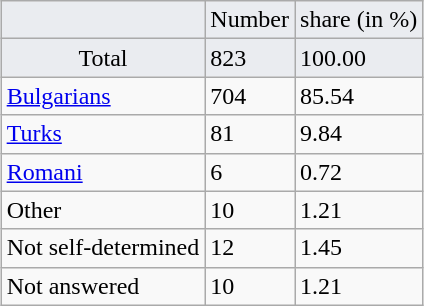<table class="wikitable sortable" style="margin-left:auto;margin-right:auto" style="text-align:right;">
<tr align="center" bgcolor="#eaecf0" valign=top>
<td></td>
<td>Number</td>
<td>share (in %)</td>
</tr>
<tr bgcolor="#eaecf0" valign=top>
<td align="center">Total</td>
<td>823</td>
<td>100.00</td>
</tr>
<tr>
<td align="left"><a href='#'>Bulgarians</a></td>
<td>704</td>
<td>85.54</td>
</tr>
<tr>
<td align="left"><a href='#'>Turks</a></td>
<td>81</td>
<td>9.84</td>
</tr>
<tr>
<td align="left"><a href='#'>Romani</a></td>
<td>6</td>
<td>0.72</td>
</tr>
<tr>
<td align="left">Other</td>
<td>10</td>
<td>1.21</td>
</tr>
<tr>
<td align="left">Not self-determined</td>
<td>12</td>
<td>1.45</td>
</tr>
<tr>
<td align="left">Not answered</td>
<td>10</td>
<td>1.21</td>
</tr>
</table>
